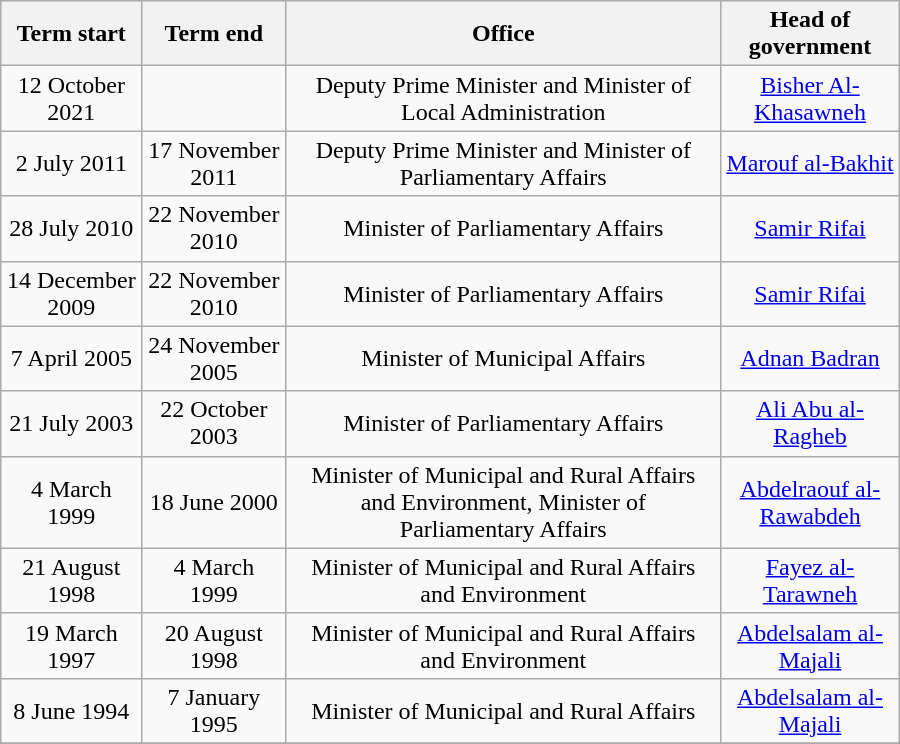<table class="wikitable" style="text-align: center; width:600px; height: 200px;">
<tr>
<th scope="col">Term start</th>
<th scope="col">Term end</th>
<th scope="col">Office</th>
<th scope="col">Head of government</th>
</tr>
<tr>
<td>12 October 2021</td>
<td></td>
<td>Deputy Prime Minister and Minister of Local Administration</td>
<td><a href='#'>Bisher Al-Khasawneh</a></td>
</tr>
<tr>
<td>2 July 2011</td>
<td>17 November 2011</td>
<td>Deputy Prime Minister and Minister of Parliamentary Affairs</td>
<td><a href='#'>Marouf al-Bakhit</a></td>
</tr>
<tr>
<td>28 July 2010</td>
<td>22 November 2010</td>
<td>Minister of Parliamentary Affairs</td>
<td><a href='#'>Samir Rifai</a></td>
</tr>
<tr>
<td>14 December 2009</td>
<td>22 November 2010</td>
<td>Minister of Parliamentary Affairs</td>
<td><a href='#'>Samir Rifai</a></td>
</tr>
<tr>
<td>7 April 2005</td>
<td>24 November 2005</td>
<td>Minister of Municipal Affairs</td>
<td><a href='#'>Adnan Badran</a></td>
</tr>
<tr>
<td>21 July 2003</td>
<td>22 October 2003</td>
<td>Minister of Parliamentary Affairs</td>
<td><a href='#'>Ali Abu al-Ragheb</a></td>
</tr>
<tr>
<td>4 March 1999</td>
<td>18 June 2000</td>
<td>Minister of Municipal and Rural Affairs and Environment, Minister of Parliamentary Affairs</td>
<td><a href='#'>Abdelraouf al-Rawabdeh</a></td>
</tr>
<tr>
<td>21 August 1998</td>
<td>4 March 1999</td>
<td>Minister of Municipal and Rural Affairs and Environment</td>
<td><a href='#'>Fayez al-Tarawneh</a></td>
</tr>
<tr>
<td>19 March 1997</td>
<td>20 August 1998</td>
<td>Minister of Municipal and Rural Affairs and Environment</td>
<td><a href='#'>Abdelsalam al-Majali</a></td>
</tr>
<tr>
<td>8 June 1994</td>
<td>7 January 1995</td>
<td>Minister of Municipal and Rural Affairs</td>
<td><a href='#'>Abdelsalam al-Majali</a></td>
</tr>
<tr>
</tr>
</table>
